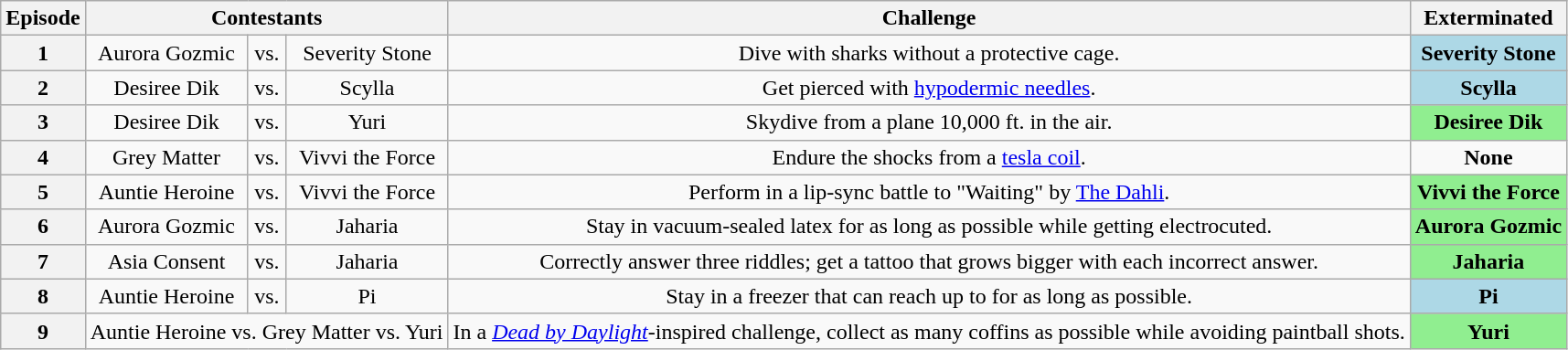<table class="wikitable" style="text-align:center">
<tr>
<th scope="col">Episode</th>
<th colspan="3" scope="col">Contestants</th>
<th>Challenge</th>
<th scope="col">Exterminated</th>
</tr>
<tr>
<th scope="row">1</th>
<td nowrap="">Aurora Gozmic</td>
<td>vs.</td>
<td nowrap="">Severity Stone</td>
<td>Dive with sharks without a protective cage.</td>
<td bgcolor="lightblue"><strong>Severity Stone</strong></td>
</tr>
<tr>
<th>2</th>
<td nowrap="">Desiree Dik</td>
<td>vs.</td>
<td nowrap="">Scylla</td>
<td>Get pierced with <a href='#'>hypodermic needles</a>.</td>
<td bgcolor="lightblue"><strong>Scylla</strong></td>
</tr>
<tr>
<th>3</th>
<td nowrap="">Desiree Dik</td>
<td>vs.</td>
<td nowrap="">Yuri</td>
<td>Skydive from a plane 10,000 ft. in the air.</td>
<td bgcolor="lightgreen"><strong>Desiree Dik</strong></td>
</tr>
<tr>
<th>4</th>
<td>Grey Matter</td>
<td>vs.</td>
<td nowrap="">Vivvi the Force</td>
<td>Endure the shocks from a <a href='#'>tesla coil</a>.</td>
<td><strong>None</strong></td>
</tr>
<tr>
<th>5</th>
<td nowrap="">Auntie Heroine</td>
<td>vs.</td>
<td>Vivvi the Force</td>
<td>Perform in a lip-sync battle to "Waiting" by <a href='#'>The Dahli</a>.</td>
<td bgcolor="lightgreen" nowrap=""><strong>Vivvi the Force</strong></td>
</tr>
<tr>
<th>6</th>
<td nowrap="">Aurora Gozmic</td>
<td>vs.</td>
<td nowrap="">Jaharia</td>
<td>Stay in vacuum-sealed latex for as long as possible while getting electrocuted.</td>
<td bgcolor="lightgreen"  nowrap=""><strong>Aurora Gozmic</strong></td>
</tr>
<tr>
<th>7</th>
<td nowrap="">Asia Consent</td>
<td>vs.</td>
<td nowrap="">Jaharia</td>
<td>Correctly answer three riddles; get a tattoo that grows bigger with each incorrect answer.</td>
<td bgcolor="lightgreen" nowrap=""><strong>Jaharia</strong></td>
</tr>
<tr>
<th>8</th>
<td>Auntie Heroine</td>
<td>vs.</td>
<td>Pi</td>
<td>Stay in a freezer that can reach up to  for as long as possible.</td>
<td bgcolor="lightblue"><strong>Pi</strong></td>
</tr>
<tr>
<th>9</th>
<td colspan = "3" nowrap="">Auntie Heroine vs. Grey Matter vs. Yuri</td>
<td>In a <em><a href='#'>Dead by Daylight</a></em>-inspired challenge, collect as many coffins as possible while avoiding paintball shots.</td>
<td bgcolor = "lightgreen"><strong>Yuri</strong></td>
</tr>
</table>
